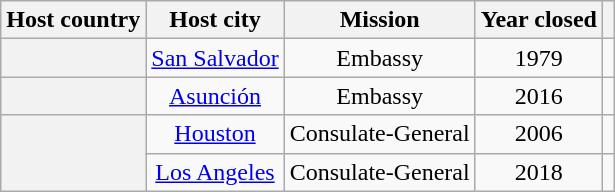<table class="wikitable plainrowheaders" style="text-align:center;">
<tr>
<th scope="col">Host country</th>
<th scope="col">Host city</th>
<th scope="col">Mission</th>
<th scope="col">Year closed</th>
<th scope="col"></th>
</tr>
<tr>
<th scope="row"></th>
<td><a href='#'>San Salvador</a></td>
<td>Embassy</td>
<td>1979</td>
<td></td>
</tr>
<tr>
<th scope="row"></th>
<td><a href='#'>Asunción</a></td>
<td>Embassy</td>
<td>2016</td>
<td></td>
</tr>
<tr>
<th scope="row" rowspan="2"></th>
<td><a href='#'>Houston</a></td>
<td>Consulate-General</td>
<td>2006</td>
<td></td>
</tr>
<tr>
<td><a href='#'>Los Angeles</a></td>
<td>Consulate-General</td>
<td>2018</td>
<td></td>
</tr>
</table>
